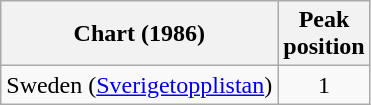<table class="wikitable">
<tr>
<th>Chart (1986)</th>
<th>Peak<br>position</th>
</tr>
<tr>
<td>Sweden (<a href='#'>Sverigetopplistan</a>)</td>
<td align="center">1</td>
</tr>
</table>
